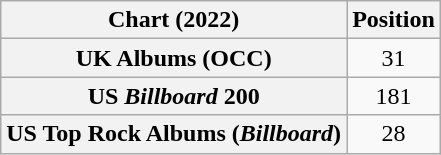<table class="wikitable sortable plainrowheaders" style="text-align:center">
<tr>
<th scope="col">Chart (2022)</th>
<th scope="col">Position</th>
</tr>
<tr>
<th scope="row">UK Albums (OCC)</th>
<td>31</td>
</tr>
<tr>
<th scope="row">US <em>Billboard</em> 200</th>
<td>181</td>
</tr>
<tr>
<th scope="row">US Top Rock Albums (<em>Billboard</em>)</th>
<td>28</td>
</tr>
</table>
